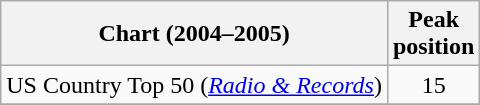<table class="wikitable sortable">
<tr>
<th align="left">Chart (2004–2005)</th>
<th align="center">Peak<br>position</th>
</tr>
<tr>
<td>US Country Top 50 (<em><a href='#'>Radio & Records</a></em>)</td>
<td align="center">15</td>
</tr>
<tr>
</tr>
<tr>
</tr>
</table>
